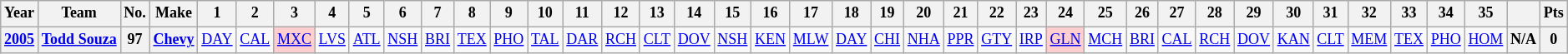<table class="wikitable" style="text-align:center; font-size:75%">
<tr>
<th>Year</th>
<th>Team</th>
<th>No.</th>
<th>Make</th>
<th>1</th>
<th>2</th>
<th>3</th>
<th>4</th>
<th>5</th>
<th>6</th>
<th>7</th>
<th>8</th>
<th>9</th>
<th>10</th>
<th>11</th>
<th>12</th>
<th>13</th>
<th>14</th>
<th>15</th>
<th>16</th>
<th>17</th>
<th>18</th>
<th>19</th>
<th>20</th>
<th>21</th>
<th>22</th>
<th>23</th>
<th>24</th>
<th>25</th>
<th>26</th>
<th>27</th>
<th>28</th>
<th>29</th>
<th>30</th>
<th>31</th>
<th>32</th>
<th>33</th>
<th>34</th>
<th>35</th>
<th></th>
<th>Pts</th>
</tr>
<tr>
<th><a href='#'>2005</a></th>
<th><a href='#'>Todd Souza</a></th>
<th>97</th>
<th><a href='#'>Chevy</a></th>
<td><a href='#'>DAY</a></td>
<td><a href='#'>CAL</a></td>
<td style="background:#FFCFCF;"><a href='#'>MXC</a><br></td>
<td><a href='#'>LVS</a></td>
<td><a href='#'>ATL</a></td>
<td><a href='#'>NSH</a></td>
<td><a href='#'>BRI</a></td>
<td><a href='#'>TEX</a></td>
<td><a href='#'>PHO</a></td>
<td><a href='#'>TAL</a></td>
<td><a href='#'>DAR</a></td>
<td><a href='#'>RCH</a></td>
<td><a href='#'>CLT</a></td>
<td><a href='#'>DOV</a></td>
<td><a href='#'>NSH</a></td>
<td><a href='#'>KEN</a></td>
<td><a href='#'>MLW</a></td>
<td><a href='#'>DAY</a></td>
<td><a href='#'>CHI</a></td>
<td><a href='#'>NHA</a></td>
<td><a href='#'>PPR</a></td>
<td><a href='#'>GTY</a></td>
<td><a href='#'>IRP</a></td>
<td style="background:#FFCFCF;"><a href='#'>GLN</a><br></td>
<td><a href='#'>MCH</a></td>
<td><a href='#'>BRI</a></td>
<td><a href='#'>CAL</a></td>
<td><a href='#'>RCH</a></td>
<td><a href='#'>DOV</a></td>
<td><a href='#'>KAN</a></td>
<td><a href='#'>CLT</a></td>
<td><a href='#'>MEM</a></td>
<td><a href='#'>TEX</a></td>
<td><a href='#'>PHO</a></td>
<td><a href='#'>HOM</a></td>
<th>N/A</th>
<th>0</th>
</tr>
</table>
